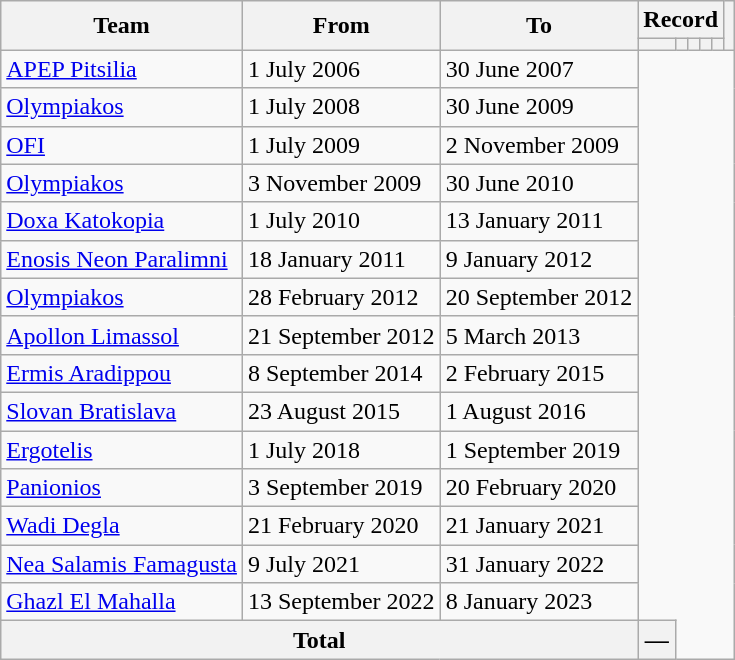<table class=wikitable style=text-align:center>
<tr>
<th rowspan=2>Team</th>
<th rowspan=2>From</th>
<th rowspan=2>To</th>
<th colspan=5>Record</th>
<th rowspan=2></th>
</tr>
<tr>
<th></th>
<th></th>
<th></th>
<th></th>
<th></th>
</tr>
<tr>
<td align=left><a href='#'>APEP Pitsilia</a></td>
<td align=left>1 July 2006</td>
<td align=left>30 June 2007<br></td>
</tr>
<tr>
<td align=left><a href='#'>Olympiakos</a></td>
<td align=left>1 July 2008</td>
<td align=left>30 June 2009<br></td>
</tr>
<tr>
<td align=left><a href='#'>OFI</a></td>
<td align=left>1 July 2009</td>
<td align=left>2 November 2009<br></td>
</tr>
<tr>
<td align=left><a href='#'>Olympiakos</a></td>
<td align=left>3 November 2009</td>
<td align=left>30 June 2010<br></td>
</tr>
<tr>
<td align=left><a href='#'>Doxa Katokopia</a></td>
<td align=left>1 July 2010</td>
<td align=left>13 January 2011<br></td>
</tr>
<tr>
<td align=left><a href='#'>Enosis Neon Paralimni</a></td>
<td align=left>18 January 2011</td>
<td align=left>9 January 2012<br></td>
</tr>
<tr>
<td align=left><a href='#'>Olympiakos</a></td>
<td align=left>28 February 2012</td>
<td align=left>20 September 2012<br></td>
</tr>
<tr>
<td align=left><a href='#'>Apollon Limassol</a></td>
<td align=left>21 September 2012</td>
<td align=left>5 March 2013<br></td>
</tr>
<tr>
<td align=left><a href='#'>Ermis Aradippou</a></td>
<td align=left>8 September 2014</td>
<td align=left>2 February 2015<br></td>
</tr>
<tr>
<td align=left><a href='#'>Slovan Bratislava</a></td>
<td align=left>23 August 2015</td>
<td align=left>1 August 2016<br></td>
</tr>
<tr>
<td align=left><a href='#'>Ergotelis</a></td>
<td align=left>1 July 2018</td>
<td align=left>1 September 2019<br></td>
</tr>
<tr>
<td align=left><a href='#'>Panionios</a></td>
<td align=left>3 September 2019</td>
<td align=left>20 February 2020<br></td>
</tr>
<tr>
<td align=left><a href='#'>Wadi Degla</a></td>
<td align=left>21 February 2020</td>
<td align=left>21 January 2021<br></td>
</tr>
<tr>
<td align=left><a href='#'>Nea Salamis Famagusta</a></td>
<td align=left>9 July 2021</td>
<td align=left>31 January 2022<br></td>
</tr>
<tr>
<td align=left><a href='#'>Ghazl El Mahalla</a></td>
<td align=left>13 September 2022</td>
<td align=left>8 January 2023<br></td>
</tr>
<tr>
<th colspan=3>Total<br></th>
<th>—</th>
</tr>
</table>
